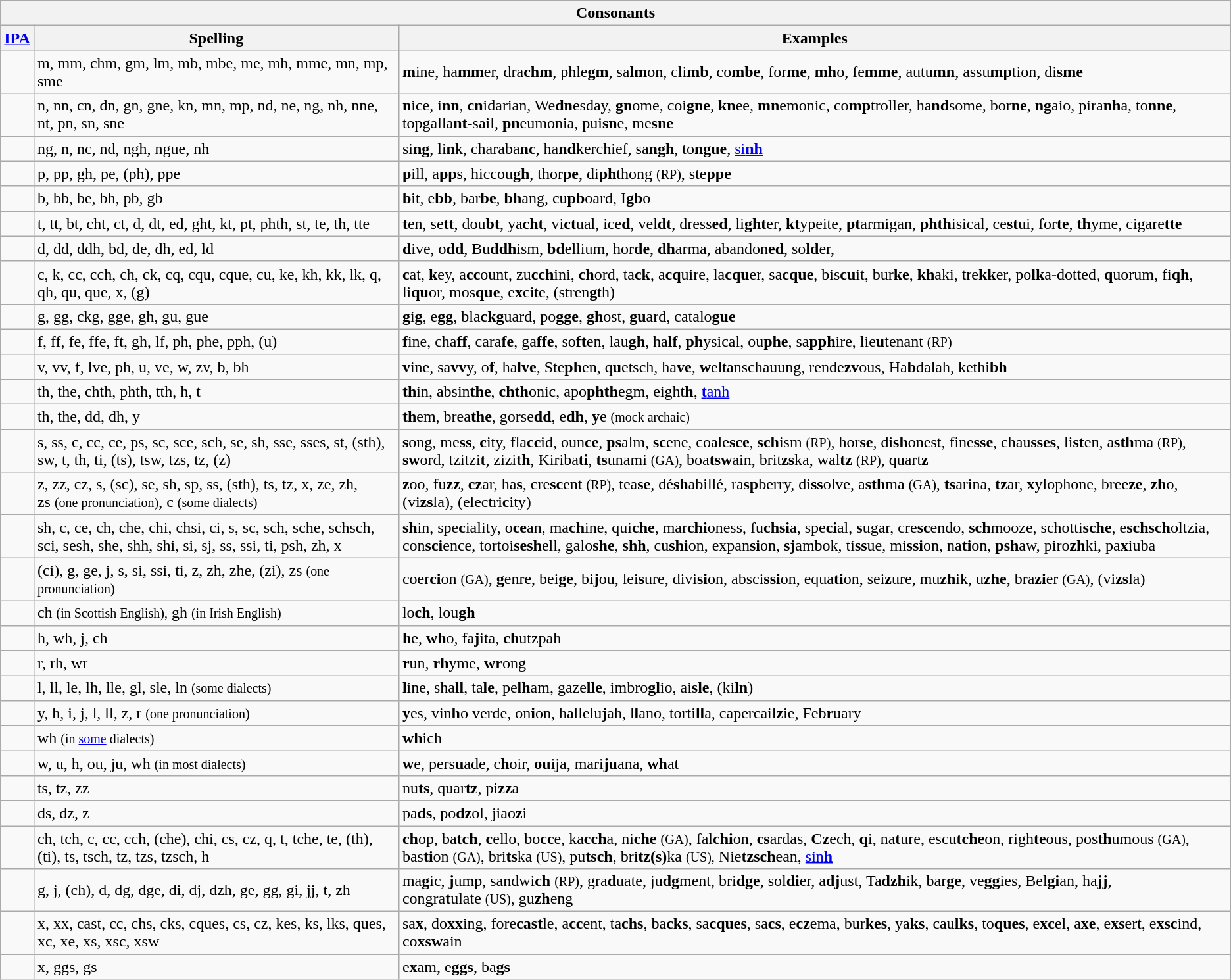<table class="wikitable">
<tr>
<th colspan="3">Consonants</th>
</tr>
<tr>
<th><a href='#'>IPA</a></th>
<th>Spelling</th>
<th>Examples<br></th>
</tr>
<tr>
<td></td>
<td>m, mm, chm, gm, lm, mb, mbe, me, mh, mme, mn, mp, sme</td>
<td><strong>m</strong>ine, ha<strong>mm</strong>er, dra<strong>chm</strong>, phle<strong>gm</strong>, sa<strong>lm</strong>on, cli<strong>mb</strong>, co<strong>mbe</strong>, for<strong>me</strong>, <strong>mh</strong>o, fe<strong>mme</strong>, autu<strong>mn</strong>, assu<strong>mp</strong>tion, di<strong>sme</strong></td>
</tr>
<tr Longm>
<td></td>
<td>n, nn, cn, dn, gn, gne, kn, mn, mp, nd, ne, ng, nh, nne, nt, pn, sn, sne</td>
<td><strong>n</strong>ice, i<strong>nn</strong>, <strong>cn</strong>idarian, We<strong>dn</strong>esday, <strong>gn</strong>ome, coi<strong>gne</strong>, <strong>kn</strong>ee, <strong>mn</strong>emonic, co<strong>mp</strong>troller, ha<strong>nd</strong>some, bor<strong>ne</strong>, <strong>ng</strong>aio, pira<strong>nh</strong>a, to<strong>nne</strong>, topgalla<strong>nt</strong>-sail, <strong>pn</strong>eumonia, pui<strong>sn</strong>e, me<strong>sne</strong></td>
</tr>
<tr>
<td></td>
<td>ng, n, nc, nd, ngh, ngue, nh</td>
<td>si<strong>ng</strong>, li<strong>n</strong>k, charaba<strong>nc</strong>, ha<strong>nd</strong>kerchief, sa<strong>ngh</strong>, to<strong>ngue</strong>, <a href='#'>si<strong>nh</strong></a><br></td>
</tr>
<tr>
<td></td>
<td>p, pp, gh, pe, (ph), ppe</td>
<td><strong>p</strong>ill, a<strong>pp</strong>s, hiccou<strong>gh</strong>, thor<strong>pe</strong>, di<strong>ph</strong>thong <small>(RP)</small>, ste<strong>ppe</strong></td>
</tr>
<tr>
<td></td>
<td>b, bb, be, bh, pb, gb</td>
<td><strong>b</strong>it, e<strong>bb</strong>, bar<strong>be</strong>, <strong>bh</strong>ang, cu<strong>pb</strong>oard, I<strong>gb</strong>o</td>
</tr>
<tr>
<td></td>
<td>t, tt, bt, cht, ct, d, dt, ed, ght, kt, pt, phth, st, te, th, tte</td>
<td><strong>t</strong>en, se<strong>tt</strong>, dou<strong>bt</strong>, ya<strong>cht</strong>, vi<strong>ct</strong>ual, ice<strong>d</strong>, vel<strong>dt</strong>, dress<strong>ed</strong>, li<strong>ght</strong>er, <strong>kt</strong>ypeite, <strong>pt</strong>armigan, <strong>phth</strong>isical, ce<strong>st</strong>ui, for<strong>te</strong>, <strong>th</strong>yme, cigare<strong>tte</strong></td>
</tr>
<tr>
<td></td>
<td>d, dd, ddh, bd, de, dh, ed, ld</td>
<td><strong>d</strong>ive, o<strong>dd</strong>, Bu<strong>ddh</strong>ism, <strong>bd</strong>ellium, hor<strong>de</strong>, <strong>dh</strong>arma, abandon<strong>ed</strong>, so<strong>ld</strong>er,</td>
</tr>
<tr>
<td></td>
<td>c, k, cc, cch, ch, ck, cq, cqu, cque, cu, ke, kh, kk, lk, q, qh, qu, que, x, (g)</td>
<td><strong>c</strong>at, <strong>k</strong>ey, a<strong>cc</strong>ount, zu<strong>cch</strong>ini, <strong>ch</strong>ord, ta<strong>ck</strong>, a<strong>cq</strong>uire, la<strong>cqu</strong>er, sa<strong>cque</strong>, bis<strong>cu</strong>it, bur<strong>ke</strong>, <strong>kh</strong>aki, tre<strong>kk</strong>er, po<strong>lk</strong>a-dotted, <strong>q</strong>uorum, fi<strong>qh</strong>, li<strong>qu</strong>or, mos<strong>que</strong>, e<strong>x</strong>cite, (stren<strong>g</strong>th)</td>
</tr>
<tr>
<td></td>
<td>g, gg, ckg, gge, gh, gu, gue</td>
<td><strong>g</strong>i<strong>g</strong>, e<strong>gg</strong>, bla<strong>ckg</strong>uard, po<strong>gge</strong>, <strong>gh</strong>ost, <strong>gu</strong>ard, catalo<strong>gue</strong><br></td>
</tr>
<tr>
<td></td>
<td>f, ff, fe, ffe, ft, gh, lf, ph, phe, pph, (u)</td>
<td><strong>f</strong>ine, cha<strong>ff</strong>, cara<strong>fe</strong>, ga<strong>ffe</strong>, so<strong>ft</strong>en, lau<strong>gh</strong>, ha<strong>lf</strong>, <strong>ph</strong>ysical, ou<strong>phe</strong>, sa<strong>pph</strong>ire, lie<strong>u</strong>tenant <small>(RP)</small></td>
</tr>
<tr>
<td></td>
<td>v, vv, f, lve, ph, u, ve, w, zv, b, bh</td>
<td><strong>v</strong>ine, sa<strong>vv</strong>y, o<strong>f</strong>, ha<strong>lve</strong>, Ste<strong>ph</strong>en, q<strong>u</strong>etsch, ha<strong>ve</strong>, <strong>w</strong>eltanschauung, rende<strong>zv</strong>ous, Ha<strong>b</strong>dalah, kethi<strong>bh</strong></td>
</tr>
<tr>
<td></td>
<td>th, the, chth, phth, tth, h, t</td>
<td><strong>th</strong>in, absin<strong>the</strong>, <strong>chth</strong>onic, apo<strong>phth</strong>egm, eight<strong>h</strong>, <a href='#'><strong>t</strong>anh</a></td>
</tr>
<tr>
<td></td>
<td>th, the, dd, dh, y</td>
<td><strong>th</strong>em, brea<strong>the</strong>, gorse<strong>dd</strong>, e<strong>dh</strong>, <strong>y</strong>e <small>(mock archaic)</small></td>
</tr>
<tr>
<td></td>
<td>s, ss, c, cc, ce, ps, sc, sce, sch, se, sh, sse, sses, st, (sth), sw, t, th, ti, (ts), tsw, tzs, tz, (z)</td>
<td><strong>s</strong>ong, me<strong>ss</strong>, <strong>c</strong>ity, fla<strong>cc</strong>id, oun<strong>ce</strong>, <strong>ps</strong>alm, <strong>sc</strong>ene, coale<strong>sce</strong>, <strong>sch</strong>ism <small>(RP)</small>, hor<strong>se</strong>, di<strong>sh</strong>onest, fine<strong>sse</strong>, chau<strong>sses</strong>, li<strong>st</strong>en, a<strong>sth</strong>ma <small>(RP)</small>, <strong>sw</strong>ord, tzitzi<strong>t</strong>, zizi<strong>th</strong>, Kiriba<strong>ti</strong>, <strong>ts</strong>unami <small>(GA)</small>, boa<strong>tsw</strong>ain, brit<strong>zs</strong>ka, wal<strong>tz</strong> <small>(RP)</small>, quart<strong>z</strong></td>
</tr>
<tr>
<td></td>
<td>z, zz, cz, s, (sc), se, sh, sp, ss, (sth), ts, tz, x, ze, zh, zs <small>(one pronunciation)</small>, c <small>(some dialects)</small></td>
<td><strong>z</strong>oo, fu<strong>zz</strong>, <strong>cz</strong>ar, ha<strong>s</strong>, cre<strong>sc</strong>ent <small>(RP)</small>, tea<strong>se</strong>, dé<strong>sh</strong>abillé, ra<strong>sp</strong>berry, di<strong>ss</strong>olve, a<strong>sth</strong>ma <small>(GA)</small>, <strong>ts</strong>arina, <strong>tz</strong>ar, <strong>x</strong>ylophone, bree<strong>ze</strong>, <strong>zh</strong>o, (vi<strong>zs</strong>la), (electri<strong>c</strong>ity)</td>
</tr>
<tr>
<td></td>
<td>sh, c, ce, ch, che, chi, chsi, ci, s, sc, sch, sche, schsch, sci, sesh, she, shh, shi, si, sj, ss, ssi, ti, psh, zh, x</td>
<td><strong>sh</strong>in, spe<strong>c</strong>iality, o<strong>ce</strong>an, ma<strong>ch</strong>ine, qui<strong>che</strong>, mar<strong>chi</strong>oness, fu<strong>chsi</strong>a, spe<strong>ci</strong>al, <strong>s</strong>ugar, cre<strong>sc</strong>endo, <strong>sch</strong>mooze, schotti<strong>sche</strong>, e<strong>schsch</strong>oltzia, con<strong>sci</strong>ence, tortoi<strong>sesh</strong>ell, galo<strong>she</strong>, <strong>shh</strong>, cu<strong>shi</strong>on, expan<strong>si</strong>on, <strong>sj</strong>ambok, ti<strong>ss</strong>ue, mi<strong>ssi</strong>on, na<strong>ti</strong>on, <strong>psh</strong>aw, piro<strong>zh</strong>ki, pa<strong>x</strong>iuba</td>
</tr>
<tr>
<td></td>
<td>(ci), g, ge, j, s, si, ssi, ti, z, zh, zhe, (zi), zs <small>(one pronunciation)</small></td>
<td>coer<strong>ci</strong>on <small>(GA)</small>, <strong>g</strong>enre, bei<strong>ge</strong>, bi<strong>j</strong>ou, lei<strong>s</strong>ure, divi<strong>si</strong>on, absci<strong>ssi</strong>on, equa<strong>ti</strong>on, sei<strong>z</strong>ure, mu<strong>zh</strong>ik, u<strong>zhe</strong>, bra<strong>zi</strong>er <small>(GA)</small>, (vi<strong>zs</strong>la)</td>
</tr>
<tr>
<td></td>
<td>ch <small>(in Scottish English),</small> gh <small>(in Irish English)</small></td>
<td>lo<strong>ch</strong>, lou<strong>gh</strong> </td>
</tr>
<tr>
<td></td>
<td>h, wh, j, ch</td>
<td><strong>h</strong>e, <strong>wh</strong>o, fa<strong>j</strong>ita, <strong>ch</strong>utzpah<br></td>
</tr>
<tr>
<td></td>
<td>r, rh, wr</td>
<td><strong>r</strong>un, <strong>rh</strong>yme, <strong>wr</strong>ong</td>
</tr>
<tr>
<td></td>
<td>l, ll, le, lh, lle, gl, sle,  ln <small>(some dialects)</small></td>
<td><strong>l</strong>ine, sha<strong>ll</strong>, ta<strong>le</strong>, pe<strong>lh</strong>am, gaze<strong>lle</strong>, imbro<strong>gl</strong>io, ai<strong>sle</strong>, (ki<strong>ln</strong>)<br></td>
</tr>
<tr>
<td></td>
<td>y, h, i, j, l, ll, z, r <small>(one pronunciation)</small></td>
<td><strong>y</strong>es, vin<strong>h</strong>o verde, on<strong>i</strong>on, hallelu<strong>j</strong>ah, l<strong>l</strong>ano, torti<strong>ll</strong>a, capercail<strong>z</strong>ie, Feb<strong>r</strong>uary</td>
</tr>
<tr>
<td></td>
<td>wh <small>(in <a href='#'>some</a> dialects)</small></td>
<td><strong>wh</strong>ich</td>
</tr>
<tr>
<td></td>
<td>w, u, h, ou, ju, wh <small>(in most dialects)</small></td>
<td><strong>w</strong>e, pers<strong>u</strong>ade, c<strong>h</strong>oir, <strong>ou</strong>ija, mari<strong>ju</strong>ana, <strong>wh</strong>at</td>
</tr>
<tr>
<td></td>
<td>ts, tz, zz</td>
<td>nu<strong>ts</strong>, quar<strong>tz</strong>, pi<strong>zz</strong>a</td>
</tr>
<tr>
<td></td>
<td>ds, dz, z</td>
<td>pa<strong>ds</strong>, po<strong>dz</strong>ol, jiao<strong>z</strong>i</td>
</tr>
<tr>
<td></td>
<td>ch, tch, c, cc, cch, (che), chi, cs, cz, q, t, tche, te, (th), (ti), ts, tsch, tz, tzs, tzsch, h</td>
<td><strong>ch</strong>op, ba<strong>tch</strong>, <strong>c</strong>ello, bo<strong>cc</strong>e, ka<strong>cch</strong>a, ni<strong>che</strong> <small>(GA)</small>, fal<strong>chi</strong>on, <strong>cs</strong>ardas, <strong>Cz</strong>ech, <strong>q</strong>i, na<strong>t</strong>ure, escu<strong>tche</strong>on, righ<strong>te</strong>ous, pos<strong>th</strong>umous <small>(GA)</small>, bas<strong>ti</strong>on <small>(GA)</small>, bri<strong>ts</strong>ka <small>(US)</small>, pu<strong>tsch</strong>, bri<strong>tz(s)</strong>ka <small>(US),</small> Nie<strong>tzsch</strong>ean, <a href='#'>sin<strong>h</strong></a></td>
</tr>
<tr>
<td></td>
<td>g, j, (ch), d, dg, dge, di, dj, dzh, ge, gg, gi, jj, t, zh</td>
<td>ma<strong>g</strong>ic, <strong>j</strong>ump, sandwi<strong>ch</strong> <small>(RP)</small>, gra<strong>d</strong>uate, ju<strong>dg</strong>ment, bri<strong>dge</strong>, sol<strong>di</strong>er, a<strong>dj</strong>ust, Ta<strong>dzh</strong>ik, bar<strong>ge</strong>, ve<strong>gg</strong>ies, Bel<strong>gi</strong>an, ha<strong>jj</strong>, congra<strong>t</strong>ulate <small>(US)</small>, gu<strong>zh</strong>eng</td>
</tr>
<tr>
<td></td>
<td>x, xx, cast, cc, chs, cks, cques, cs, cz, kes, ks, lks, ques, xc, xe, xs, xsc, xsw</td>
<td>sa<strong>x</strong>, do<strong>xx</strong>ing, fore<strong>cast</strong>le, a<strong>cc</strong>ent, ta<strong>chs</strong>, ba<strong>cks</strong>, sa<strong>cques</strong>, sa<strong>cs</strong>, e<strong>cz</strong>ema, bur<strong>kes</strong>, ya<strong>ks</strong>, cau<strong>lks</strong>, to<strong>ques</strong>, e<strong>xc</strong>el, a<strong>xe</strong>, e<strong>xs</strong>ert, e<strong>xsc</strong>ind, co<strong>xsw</strong>ain</td>
</tr>
<tr>
<td></td>
<td>x, ggs, gs</td>
<td>e<strong>x</strong>am, e<strong>ggs</strong>, ba<strong>gs</strong></td>
</tr>
</table>
